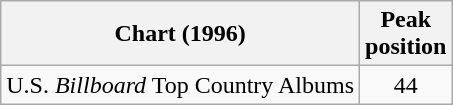<table class="wikitable">
<tr>
<th>Chart (1996)</th>
<th>Peak<br>position</th>
</tr>
<tr>
<td>U.S. <em>Billboard</em> Top Country Albums</td>
<td align="center">44</td>
</tr>
</table>
